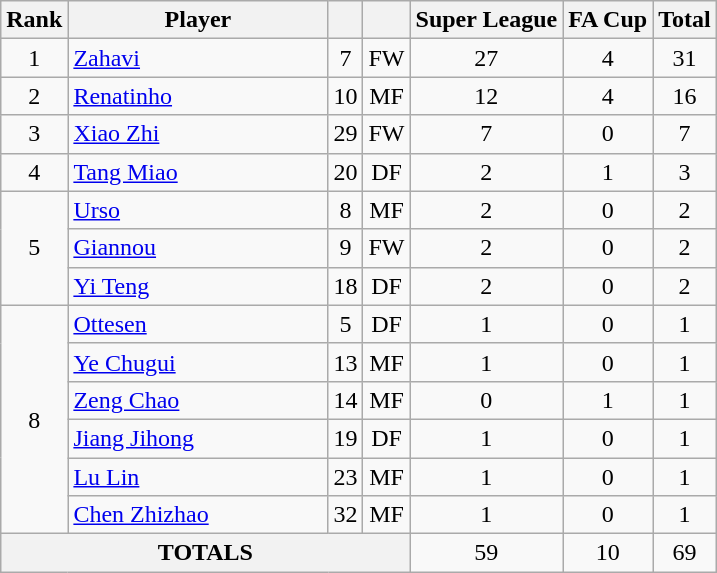<table class="wikitable">
<tr>
<th>Rank</th>
<th style="width:166px;">Player</th>
<th></th>
<th></th>
<th>Super League</th>
<th>FA Cup</th>
<th>Total</th>
</tr>
<tr>
<td align=center>1</td>
<td> <a href='#'>Zahavi</a></td>
<td align=center>7</td>
<td align=center>FW</td>
<td align=center>27</td>
<td align=center>4</td>
<td align=center>31</td>
</tr>
<tr>
<td align=center>2</td>
<td> <a href='#'>Renatinho</a></td>
<td align=center>10</td>
<td align=center>MF</td>
<td align=center>12</td>
<td align=center>4</td>
<td align=center>16</td>
</tr>
<tr>
<td align=center>3</td>
<td> <a href='#'>Xiao Zhi</a></td>
<td align=center>29</td>
<td align=center>FW</td>
<td align=center>7</td>
<td align=center>0</td>
<td align=center>7</td>
</tr>
<tr>
<td align=center>4</td>
<td> <a href='#'>Tang Miao</a></td>
<td align=center>20</td>
<td align=center>DF</td>
<td align=center>2</td>
<td align=center>1</td>
<td align=center>3</td>
</tr>
<tr>
<td align=center rowspan=3>5</td>
<td> <a href='#'>Urso</a></td>
<td align=center>8</td>
<td align=center>MF</td>
<td align=center>2</td>
<td align=center>0</td>
<td align=center>2</td>
</tr>
<tr>
<td> <a href='#'>Giannou</a></td>
<td align=center>9</td>
<td align=center>FW</td>
<td align=center>2</td>
<td align=center>0</td>
<td align=center>2</td>
</tr>
<tr>
<td> <a href='#'>Yi Teng</a></td>
<td align=center>18</td>
<td align=center>DF</td>
<td align=center>2</td>
<td align=center>0</td>
<td align=center>2</td>
</tr>
<tr>
<td align=center rowspan=6>8</td>
<td> <a href='#'>Ottesen</a></td>
<td align=center>5</td>
<td align=center>DF</td>
<td align=center>1</td>
<td align=center>0</td>
<td align=center>1</td>
</tr>
<tr>
<td> <a href='#'>Ye Chugui</a></td>
<td align=center>13</td>
<td align=center>MF</td>
<td align=center>1</td>
<td align=center>0</td>
<td align=center>1</td>
</tr>
<tr>
<td> <a href='#'>Zeng Chao</a></td>
<td align=center>14</td>
<td align=center>MF</td>
<td align=center>0</td>
<td align=center>1</td>
<td align=center>1</td>
</tr>
<tr>
<td> <a href='#'>Jiang Jihong</a></td>
<td align=center>19</td>
<td align=center>DF</td>
<td align=center>1</td>
<td align=center>0</td>
<td align=center>1</td>
</tr>
<tr>
<td> <a href='#'>Lu Lin</a></td>
<td align=center>23</td>
<td align=center>MF</td>
<td align=center>1</td>
<td align=center>0</td>
<td align=center>1</td>
</tr>
<tr>
<td> <a href='#'>Chen Zhizhao</a></td>
<td align=center>32</td>
<td align=center>MF</td>
<td align=center>1</td>
<td align=center>0</td>
<td align=center>1</td>
</tr>
<tr>
<th align=center colspan=4>TOTALS</th>
<td align=center>59</td>
<td align=center>10</td>
<td align=center>69</td>
</tr>
</table>
